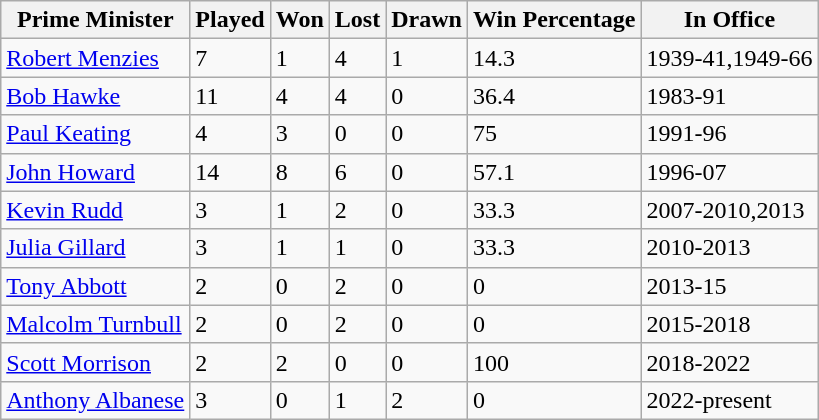<table class="wikitable">
<tr>
<th>Prime Minister</th>
<th>Played</th>
<th>Won</th>
<th>Lost</th>
<th>Drawn</th>
<th>Win Percentage</th>
<th>In Office</th>
</tr>
<tr>
<td><a href='#'>Robert Menzies</a></td>
<td>7</td>
<td>1</td>
<td>4</td>
<td>1</td>
<td>14.3</td>
<td>1939-41,1949-66</td>
</tr>
<tr>
<td><a href='#'>Bob Hawke</a></td>
<td>11</td>
<td>4</td>
<td>4</td>
<td>0</td>
<td>36.4</td>
<td>1983-91</td>
</tr>
<tr>
<td><a href='#'>Paul Keating</a></td>
<td>4</td>
<td>3</td>
<td>0</td>
<td>0</td>
<td>75</td>
<td>1991-96</td>
</tr>
<tr>
<td><a href='#'>John Howard</a></td>
<td>14</td>
<td>8</td>
<td>6</td>
<td>0</td>
<td>57.1</td>
<td>1996-07</td>
</tr>
<tr>
<td><a href='#'>Kevin Rudd</a></td>
<td>3</td>
<td>1</td>
<td>2</td>
<td>0</td>
<td>33.3</td>
<td>2007-2010,2013</td>
</tr>
<tr>
<td><a href='#'>Julia Gillard</a></td>
<td>3</td>
<td>1</td>
<td>1</td>
<td>0</td>
<td>33.3</td>
<td>2010-2013</td>
</tr>
<tr>
<td><a href='#'>Tony Abbott</a></td>
<td>2</td>
<td>0</td>
<td>2</td>
<td>0</td>
<td>0</td>
<td>2013-15</td>
</tr>
<tr>
<td><a href='#'>Malcolm Turnbull</a></td>
<td>2</td>
<td>0</td>
<td>2</td>
<td>0</td>
<td>0</td>
<td>2015-2018</td>
</tr>
<tr>
<td><a href='#'>Scott Morrison</a></td>
<td>2</td>
<td>2</td>
<td>0</td>
<td>0</td>
<td>100</td>
<td>2018-2022</td>
</tr>
<tr>
<td><a href='#'>Anthony Albanese</a></td>
<td>3</td>
<td>0</td>
<td>1</td>
<td>2</td>
<td>0</td>
<td>2022-present</td>
</tr>
</table>
